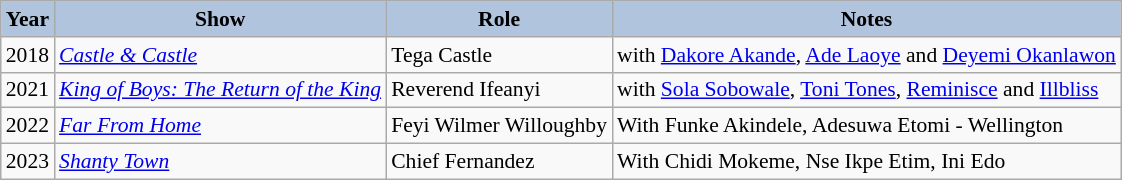<table class="wikitable" style="font-size:90%;">
<tr>
<th style="background:#B0C4DE;">Year</th>
<th style="background:#B0C4DE;">Show</th>
<th style="background:#B0C4DE;">Role</th>
<th style="background:#B0C4DE;">Notes</th>
</tr>
<tr>
<td>2018</td>
<td><em><a href='#'>Castle & Castle</a></em></td>
<td>Tega Castle</td>
<td>with <a href='#'>Dakore Akande</a>, <a href='#'>Ade Laoye</a> and <a href='#'>Deyemi Okanlawon</a></td>
</tr>
<tr>
<td>2021</td>
<td><em><a href='#'>King of Boys: The Return of the King</a></em></td>
<td>Reverend Ifeanyi</td>
<td>with <a href='#'>Sola Sobowale</a>, <a href='#'>Toni Tones</a>, <a href='#'>Reminisce</a> and <a href='#'>Illbliss</a></td>
</tr>
<tr>
<td>2022</td>
<td><em><a href='#'>Far From Home</a></em></td>
<td>Feyi Wilmer Willoughby</td>
<td>With Funke Akindele, Adesuwa Etomi - Wellington</td>
</tr>
<tr>
<td>2023</td>
<td><em><a href='#'>Shanty Town</a></em></td>
<td>Chief Fernandez</td>
<td>With Chidi Mokeme, Nse Ikpe Etim, Ini Edo</td>
</tr>
</table>
